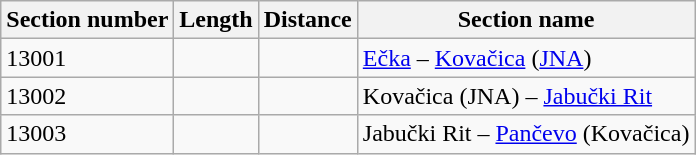<table class="wikitable">
<tr>
<th>Section number</th>
<th>Length</th>
<th>Distance</th>
<th>Section name</th>
</tr>
<tr>
<td>13001</td>
<td></td>
<td></td>
<td><a href='#'>Ečka</a> – <a href='#'>Kovačica</a> (<a href='#'>JNA</a>)</td>
</tr>
<tr>
<td>13002</td>
<td></td>
<td></td>
<td>Kovačica (JNA) – <a href='#'>Jabučki Rit</a></td>
</tr>
<tr>
<td>13003</td>
<td></td>
<td></td>
<td>Jabučki Rit – <a href='#'>Pančevo</a> (Kovačica)</td>
</tr>
</table>
